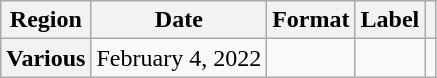<table class="wikitable plainrowheaders" style="text-align:center">
<tr>
<th>Region</th>
<th>Date</th>
<th>Format</th>
<th>Label</th>
<th></th>
</tr>
<tr>
<th scope="row">Various</th>
<td>February 4, 2022</td>
<td></td>
<td></td>
<td></td>
</tr>
</table>
